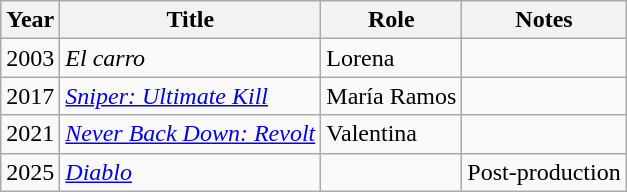<table class="wikitable sortable">
<tr>
<th>Year</th>
<th>Title</th>
<th>Role</th>
<th>Notes</th>
</tr>
<tr>
<td>2003</td>
<td><em>El carro</em></td>
<td>Lorena</td>
<td></td>
</tr>
<tr>
<td>2017</td>
<td><em><a href='#'>Sniper: Ultimate Kill</a></em></td>
<td>María Ramos</td>
<td></td>
</tr>
<tr>
<td>2021</td>
<td><em><a href='#'>Never Back Down: Revolt</a></em></td>
<td>Valentina</td>
<td></td>
</tr>
<tr>
<td>2025</td>
<td><em><a href='#'>Diablo</a></em></td>
<td></td>
<td>Post-production</td>
</tr>
</table>
